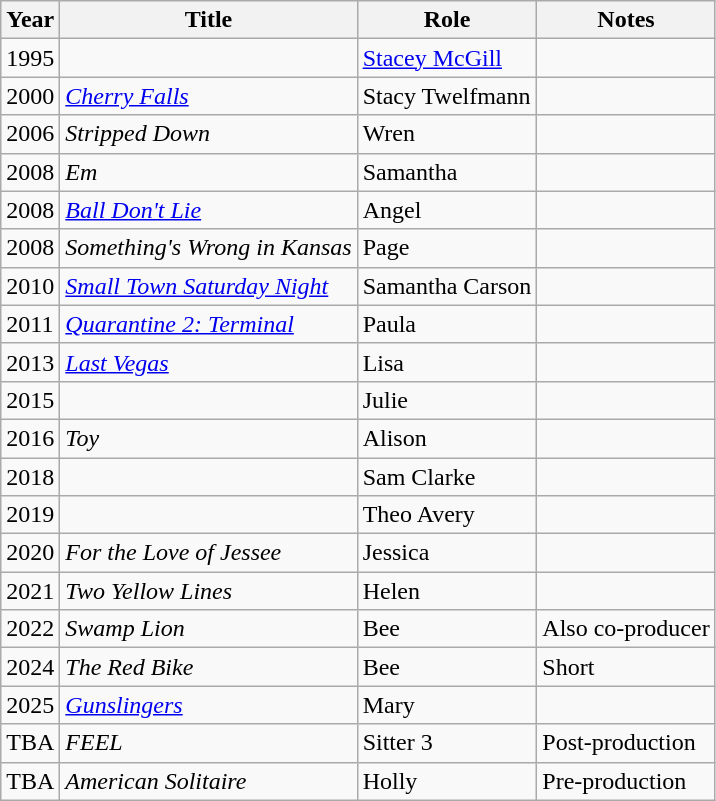<table class="wikitable sortable">
<tr>
<th>Year</th>
<th>Title</th>
<th>Role</th>
<th class="unsortable">Notes</th>
</tr>
<tr>
<td>1995</td>
<td><em></em></td>
<td><a href='#'>Stacey McGill</a></td>
<td></td>
</tr>
<tr>
<td>2000</td>
<td><em><a href='#'>Cherry Falls</a></em></td>
<td>Stacy Twelfmann</td>
<td></td>
</tr>
<tr>
<td>2006</td>
<td><em>Stripped Down</em></td>
<td>Wren</td>
<td></td>
</tr>
<tr>
<td>2008</td>
<td><em>Em</em></td>
<td>Samantha</td>
<td></td>
</tr>
<tr>
<td>2008</td>
<td><em><a href='#'>Ball Don't Lie</a></em></td>
<td>Angel</td>
<td></td>
</tr>
<tr>
<td>2008</td>
<td><em>Something's Wrong in Kansas</em></td>
<td>Page</td>
<td></td>
</tr>
<tr>
<td>2010</td>
<td><em><a href='#'>Small Town Saturday Night</a></em></td>
<td>Samantha Carson</td>
<td></td>
</tr>
<tr>
<td>2011</td>
<td><em><a href='#'>Quarantine 2: Terminal</a></em></td>
<td>Paula</td>
<td></td>
</tr>
<tr>
<td>2013</td>
<td><em><a href='#'>Last Vegas</a></em></td>
<td>Lisa</td>
<td></td>
</tr>
<tr>
<td>2015</td>
<td><em></em></td>
<td>Julie</td>
<td></td>
</tr>
<tr>
<td>2016</td>
<td><em>Toy</em></td>
<td>Alison</td>
<td></td>
</tr>
<tr>
<td>2018</td>
<td><em></em></td>
<td>Sam Clarke</td>
<td></td>
</tr>
<tr>
<td>2019</td>
<td><em></em></td>
<td>Theo Avery</td>
<td></td>
</tr>
<tr>
<td>2020</td>
<td><em>For the Love of Jessee</em></td>
<td>Jessica</td>
<td></td>
</tr>
<tr>
<td>2021</td>
<td><em>Two Yellow Lines</em></td>
<td>Helen</td>
<td></td>
</tr>
<tr>
<td>2022</td>
<td><em>Swamp Lion</em></td>
<td>Bee</td>
<td>Also co-producer</td>
</tr>
<tr>
<td>2024</td>
<td data-sort-value="Red Bike, The"><em>The Red Bike</em></td>
<td>Bee</td>
<td>Short</td>
</tr>
<tr>
<td>2025</td>
<td><em><a href='#'>Gunslingers</a></em></td>
<td>Mary</td>
<td></td>
</tr>
<tr>
<td>TBA</td>
<td><em>FEEL</em></td>
<td>Sitter 3</td>
<td>Post-production</td>
</tr>
<tr>
<td>TBA</td>
<td><em>American Solitaire</em></td>
<td>Holly</td>
<td>Pre-production</td>
</tr>
</table>
